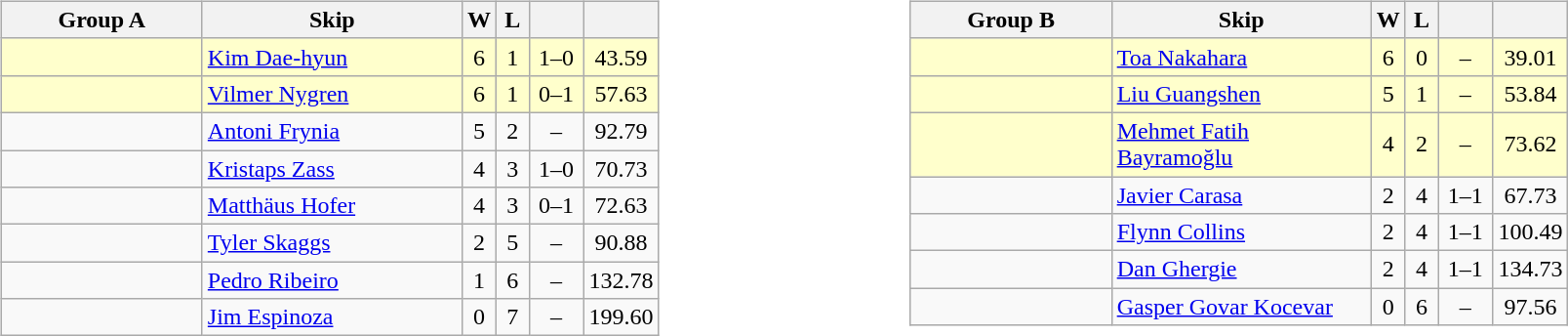<table>
<tr>
<td valign=top width=10%><br><table class="wikitable" style="text-align: center;">
<tr>
<th width=130>Group A</th>
<th width=170>Skip</th>
<th width=15>W</th>
<th width=15>L</th>
<th width=30></th>
<th width=15></th>
</tr>
<tr bgcolor=#ffffcc>
<td style="text-align:left;"></td>
<td style="text-align:left;"><a href='#'>Kim Dae-hyun</a></td>
<td>6</td>
<td>1</td>
<td>1–0</td>
<td>43.59</td>
</tr>
<tr bgcolor=#ffffcc>
<td style="text-align:left;"></td>
<td style="text-align:left;"><a href='#'>Vilmer Nygren</a></td>
<td>6</td>
<td>1</td>
<td>0–1</td>
<td>57.63</td>
</tr>
<tr>
<td style="text-align:left;"></td>
<td style="text-align:left;"><a href='#'>Antoni Frynia</a></td>
<td>5</td>
<td>2</td>
<td>–</td>
<td>92.79</td>
</tr>
<tr>
<td style="text-align:left;"></td>
<td style="text-align:left;"><a href='#'>Kristaps Zass</a></td>
<td>4</td>
<td>3</td>
<td>1–0</td>
<td>70.73</td>
</tr>
<tr>
<td style="text-align:left;"></td>
<td style="text-align:left;"><a href='#'>Matthäus Hofer</a></td>
<td>4</td>
<td>3</td>
<td>0–1</td>
<td>72.63</td>
</tr>
<tr>
<td style="text-align:left;"></td>
<td style="text-align:left;"><a href='#'>Tyler Skaggs</a></td>
<td>2</td>
<td>5</td>
<td>–</td>
<td>90.88</td>
</tr>
<tr>
<td style="text-align:left;"></td>
<td style="text-align:left;"><a href='#'>Pedro Ribeiro</a></td>
<td>1</td>
<td>6</td>
<td>–</td>
<td>132.78</td>
</tr>
<tr>
<td style="text-align:left;"></td>
<td style="text-align:left;"><a href='#'>Jim Espinoza</a></td>
<td>0</td>
<td>7</td>
<td>–</td>
<td>199.60</td>
</tr>
</table>
</td>
<td valign=top width=10%><br><table class="wikitable" style="text-align: center;">
<tr>
<th width=130>Group B</th>
<th width=170>Skip</th>
<th width=15>W</th>
<th width=15>L</th>
<th width=30></th>
<th width=15></th>
</tr>
<tr bgcolor=#ffffcc>
<td style="text-align:left;"></td>
<td style="text-align:left;"><a href='#'>Toa Nakahara</a></td>
<td>6</td>
<td>0</td>
<td>–</td>
<td>39.01</td>
</tr>
<tr bgcolor=#ffffcc>
<td style="text-align:left;"></td>
<td style="text-align:left;"><a href='#'>Liu Guangshen</a></td>
<td>5</td>
<td>1</td>
<td>–</td>
<td>53.84</td>
</tr>
<tr bgcolor=#ffffcc>
<td style="text-align:left;"></td>
<td style="text-align:left;"><a href='#'>Mehmet Fatih Bayramoğlu</a></td>
<td>4</td>
<td>2</td>
<td>–</td>
<td>73.62</td>
</tr>
<tr>
<td style="text-align:left;"></td>
<td style="text-align:left;"><a href='#'>Javier Carasa</a></td>
<td>2</td>
<td>4</td>
<td>1–1</td>
<td>67.73</td>
</tr>
<tr>
<td style="text-align:left;"></td>
<td style="text-align:left;"><a href='#'>Flynn Collins</a></td>
<td>2</td>
<td>4</td>
<td>1–1</td>
<td>100.49</td>
</tr>
<tr>
<td style="text-align:left;"></td>
<td style="text-align:left;"><a href='#'>Dan Ghergie</a></td>
<td>2</td>
<td>4</td>
<td>1–1</td>
<td>134.73</td>
</tr>
<tr>
<td style="text-align:left;"></td>
<td style="text-align:left;"><a href='#'>Gasper Govar Kocevar</a></td>
<td>0</td>
<td>6</td>
<td>–</td>
<td>97.56</td>
</tr>
</table>
</td>
</tr>
</table>
